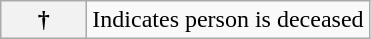<table class="wikitable">
<tr>
<th width=50px>†</th>
<td>Indicates person is deceased</td>
</tr>
</table>
